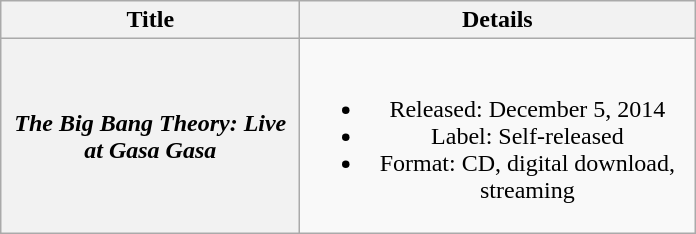<table class="wikitable plainrowheaders" style="text-align:center;" border="1">
<tr>
<th scope="col" rowspan="1" style="width:12em;">Title</th>
<th scope="col" rowspan="1" style="width:16em;">Details</th>
</tr>
<tr>
<th scope="row"><em>The Big Bang Theory: Live at Gasa Gasa</em></th>
<td><br><ul><li>Released: December 5, 2014</li><li>Label: Self-released</li><li>Format: CD, digital download, streaming</li></ul></td>
</tr>
</table>
